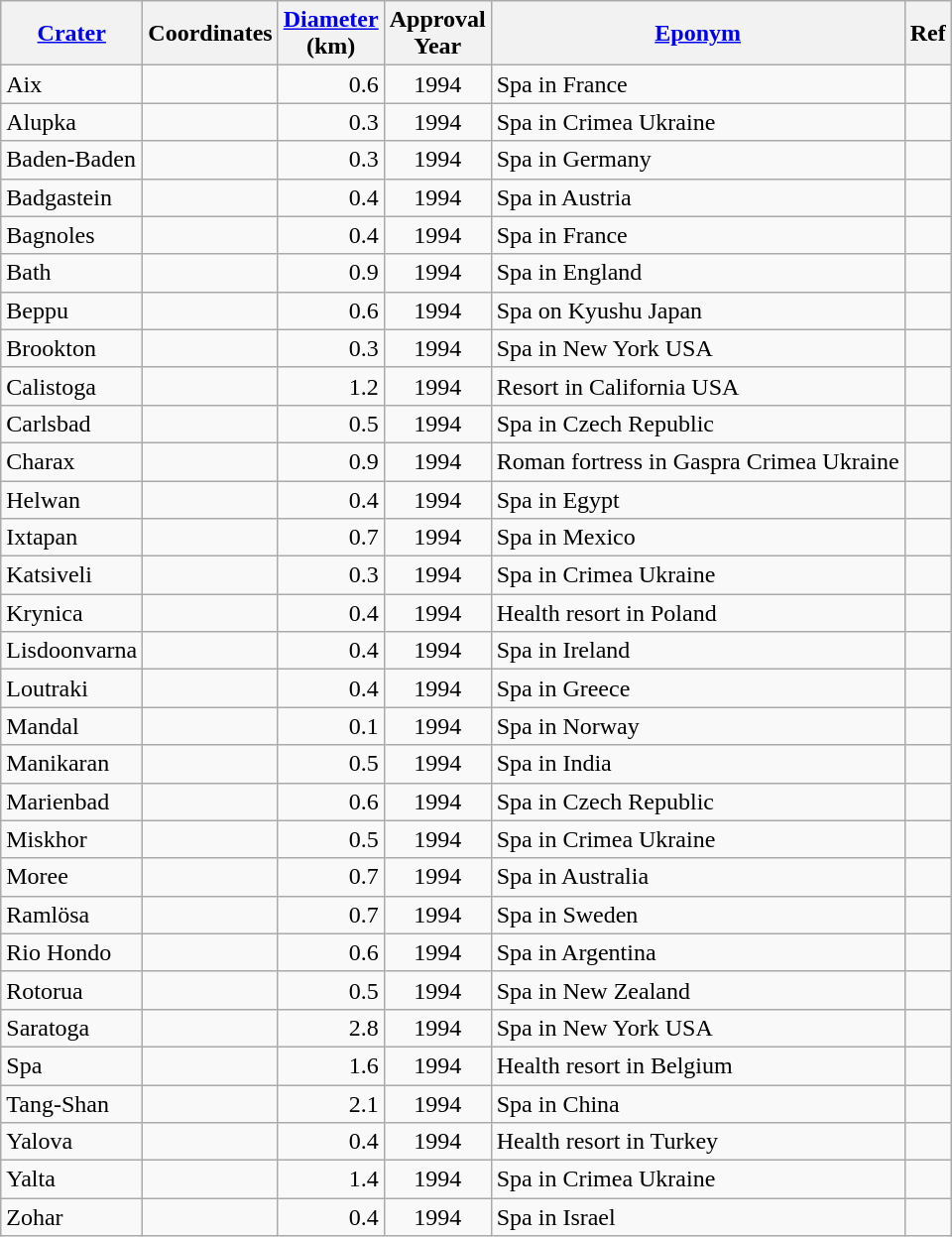<table class="wikitable sortable">
<tr>
<th><a href='#'>Crater</a></th>
<th>Coordinates</th>
<th><a href='#'>Diameter</a><br>(km)</th>
<th>Approval<br>Year</th>
<th class="unsortable"><a href='#'>Eponym</a></th>
<th class="unsortable">Ref</th>
</tr>
<tr id="Aix">
<td>Aix</td>
<td></td>
<td align=right>0.6</td>
<td align=center>1994</td>
<td>Spa in France</td>
<td></td>
</tr>
<tr id="Alupka">
<td>Alupka</td>
<td></td>
<td align=right>0.3</td>
<td align=center>1994</td>
<td>Spa in Crimea Ukraine</td>
<td></td>
</tr>
<tr id="Baden-Baden">
<td>Baden-Baden</td>
<td></td>
<td align=right>0.3</td>
<td align=center>1994</td>
<td>Spa in Germany</td>
<td></td>
</tr>
<tr id="Badgastein">
<td>Badgastein</td>
<td></td>
<td align=right>0.4</td>
<td align=center>1994</td>
<td>Spa in Austria</td>
<td></td>
</tr>
<tr id="Bagnoles">
<td>Bagnoles</td>
<td></td>
<td align=right>0.4</td>
<td align=center>1994</td>
<td>Spa in France</td>
<td></td>
</tr>
<tr id="Bath">
<td>Bath</td>
<td></td>
<td align=right>0.9</td>
<td align=center>1994</td>
<td>Spa in England</td>
<td></td>
</tr>
<tr id="Beppu">
<td>Beppu</td>
<td></td>
<td align=right>0.6</td>
<td align=center>1994</td>
<td>Spa on Kyushu Japan</td>
<td></td>
</tr>
<tr id="Brookton">
<td>Brookton</td>
<td></td>
<td align=right>0.3</td>
<td align=center>1994</td>
<td>Spa in New York USA</td>
<td></td>
</tr>
<tr id="Calistoga">
<td>Calistoga</td>
<td></td>
<td align=right>1.2</td>
<td align=center>1994</td>
<td>Resort in California USA</td>
<td></td>
</tr>
<tr id="Carlsbad">
<td>Carlsbad</td>
<td></td>
<td align=right>0.5</td>
<td align=center>1994</td>
<td>Spa in Czech Republic</td>
<td></td>
</tr>
<tr id="Charax">
<td>Charax</td>
<td></td>
<td align=right>0.9</td>
<td align=center>1994</td>
<td>Roman fortress in Gaspra Crimea Ukraine</td>
<td></td>
</tr>
<tr id="Helwan">
<td>Helwan</td>
<td></td>
<td align=right>0.4</td>
<td align=center>1994</td>
<td>Spa in Egypt</td>
<td></td>
</tr>
<tr id="Ixtapan">
<td>Ixtapan</td>
<td></td>
<td align=right>0.7</td>
<td align=center>1994</td>
<td>Spa in Mexico</td>
<td></td>
</tr>
<tr id="Katsiveli">
<td>Katsiveli</td>
<td></td>
<td align=right>0.3</td>
<td align=center>1994</td>
<td>Spa in Crimea Ukraine</td>
<td></td>
</tr>
<tr id="Krynica">
<td>Krynica</td>
<td></td>
<td align=right>0.4</td>
<td align=center>1994</td>
<td>Health resort in Poland</td>
<td></td>
</tr>
<tr id="Lisdoonvarna">
<td>Lisdoonvarna</td>
<td></td>
<td align=right>0.4</td>
<td align=center>1994</td>
<td>Spa in Ireland</td>
<td></td>
</tr>
<tr id="Loutraki">
<td>Loutraki</td>
<td></td>
<td align=right>0.4</td>
<td align=center>1994</td>
<td>Spa in Greece</td>
<td></td>
</tr>
<tr id="Mandal">
<td>Mandal</td>
<td></td>
<td align=right>0.1</td>
<td align=center>1994</td>
<td>Spa in Norway</td>
<td></td>
</tr>
<tr id="Manikaran">
<td>Manikaran</td>
<td></td>
<td align=right>0.5</td>
<td align=center>1994</td>
<td>Spa in India</td>
<td></td>
</tr>
<tr id="Marienbad">
<td>Marienbad</td>
<td></td>
<td align=right>0.6</td>
<td align=center>1994</td>
<td>Spa in Czech Republic</td>
<td></td>
</tr>
<tr id="Miskhor">
<td>Miskhor</td>
<td></td>
<td align=right>0.5</td>
<td align=center>1994</td>
<td>Spa in Crimea Ukraine</td>
<td></td>
</tr>
<tr id="Moree">
<td>Moree</td>
<td></td>
<td align=right>0.7</td>
<td align=center>1994</td>
<td>Spa in Australia</td>
<td></td>
</tr>
<tr id="Ramlösa">
<td>Ramlösa</td>
<td></td>
<td align=right>0.7</td>
<td align=center>1994</td>
<td>Spa in Sweden</td>
<td></td>
</tr>
<tr id="Rio Hondo">
<td>Rio Hondo</td>
<td></td>
<td align=right>0.6</td>
<td align=center>1994</td>
<td>Spa in Argentina</td>
<td></td>
</tr>
<tr id="Rotorua">
<td>Rotorua</td>
<td></td>
<td align=right>0.5</td>
<td align=center>1994</td>
<td>Spa in New Zealand</td>
<td></td>
</tr>
<tr id="Saratoga">
<td>Saratoga</td>
<td></td>
<td align=right>2.8</td>
<td align=center>1994</td>
<td>Spa in New York USA</td>
<td></td>
</tr>
<tr id="Spa">
<td>Spa</td>
<td></td>
<td align=right>1.6</td>
<td align=center>1994</td>
<td>Health resort in Belgium</td>
<td></td>
</tr>
<tr id="Tang-Shan">
<td>Tang-Shan</td>
<td></td>
<td align=right>2.1</td>
<td align=center>1994</td>
<td>Spa in China</td>
<td></td>
</tr>
<tr id="Yalova">
<td>Yalova</td>
<td></td>
<td align=right>0.4</td>
<td align=center>1994</td>
<td>Health resort in Turkey</td>
<td></td>
</tr>
<tr id="Yalta">
<td>Yalta</td>
<td></td>
<td align=right>1.4</td>
<td align=center>1994</td>
<td>Spa in Crimea Ukraine</td>
<td></td>
</tr>
<tr id="Zohar">
<td>Zohar</td>
<td></td>
<td align=right>0.4</td>
<td align=center>1994</td>
<td>Spa in Israel</td>
<td></td>
</tr>
</table>
